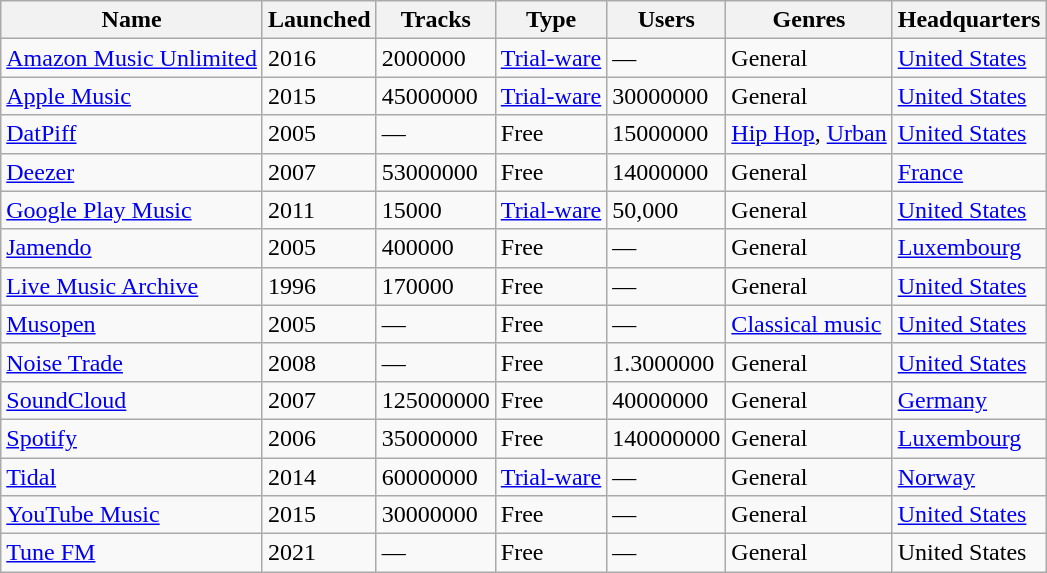<table class="wikitable sortable">
<tr>
<th>Name</th>
<th>Launched</th>
<th>Tracks</th>
<th>Type</th>
<th>Users</th>
<th>Genres</th>
<th>Headquarters</th>
</tr>
<tr>
<td><a href='#'>Amazon Music Unlimited</a></td>
<td>2016</td>
<td>2000000</td>
<td><a href='#'>Trial-ware</a></td>
<td>—</td>
<td>General</td>
<td><a href='#'>United States</a></td>
</tr>
<tr>
<td><a href='#'>Apple Music</a></td>
<td>2015</td>
<td>45000000</td>
<td><a href='#'>Trial-ware</a></td>
<td>30000000</td>
<td>General</td>
<td><a href='#'>United States</a></td>
</tr>
<tr>
<td><a href='#'>DatPiff</a></td>
<td>2005</td>
<td>—</td>
<td>Free</td>
<td>15000000</td>
<td><a href='#'>Hip Hop</a>, <a href='#'>Urban</a></td>
<td><a href='#'>United States</a></td>
</tr>
<tr>
<td><a href='#'>Deezer</a></td>
<td>2007</td>
<td>53000000</td>
<td>Free</td>
<td>14000000</td>
<td>General</td>
<td><a href='#'>France</a></td>
</tr>
<tr>
<td><a href='#'>Google Play Music</a></td>
<td>2011</td>
<td>15000</td>
<td><a href='#'>Trial-ware</a></td>
<td>50,000</td>
<td>General</td>
<td><a href='#'>United States</a></td>
</tr>
<tr>
<td><a href='#'>Jamendo</a></td>
<td>2005</td>
<td>400000</td>
<td>Free</td>
<td>—</td>
<td>General</td>
<td><a href='#'>Luxembourg</a></td>
</tr>
<tr>
<td><a href='#'>Live Music Archive</a></td>
<td>1996</td>
<td>170000</td>
<td>Free</td>
<td>—</td>
<td>General</td>
<td><a href='#'>United States</a></td>
</tr>
<tr>
<td><a href='#'>Musopen</a></td>
<td>2005</td>
<td>—</td>
<td>Free</td>
<td>—</td>
<td><a href='#'>Classical music</a></td>
<td><a href='#'>United States</a></td>
</tr>
<tr>
<td><a href='#'>Noise Trade</a></td>
<td>2008</td>
<td>—</td>
<td>Free</td>
<td>1.3000000</td>
<td>General</td>
<td><a href='#'>United States</a></td>
</tr>
<tr>
<td><a href='#'>SoundCloud</a></td>
<td>2007</td>
<td>125000000</td>
<td>Free</td>
<td>40000000</td>
<td>General</td>
<td><a href='#'>Germany</a></td>
</tr>
<tr>
<td><a href='#'>Spotify</a></td>
<td>2006</td>
<td>35000000</td>
<td>Free</td>
<td>140000000</td>
<td>General</td>
<td><a href='#'>Luxembourg</a></td>
</tr>
<tr>
<td><a href='#'>Tidal</a></td>
<td>2014</td>
<td>60000000</td>
<td><a href='#'>Trial-ware</a></td>
<td>—</td>
<td>General</td>
<td><a href='#'>Norway</a></td>
</tr>
<tr>
<td><a href='#'>YouTube Music</a></td>
<td>2015</td>
<td>30000000</td>
<td>Free</td>
<td>—</td>
<td>General</td>
<td><a href='#'>United States</a>     </td>
</tr>
<tr>
<td><a href='#'>Tune FM</a></td>
<td>2021</td>
<td>—</td>
<td>Free</td>
<td>—</td>
<td>General</td>
<td>United States</td>
</tr>
</table>
